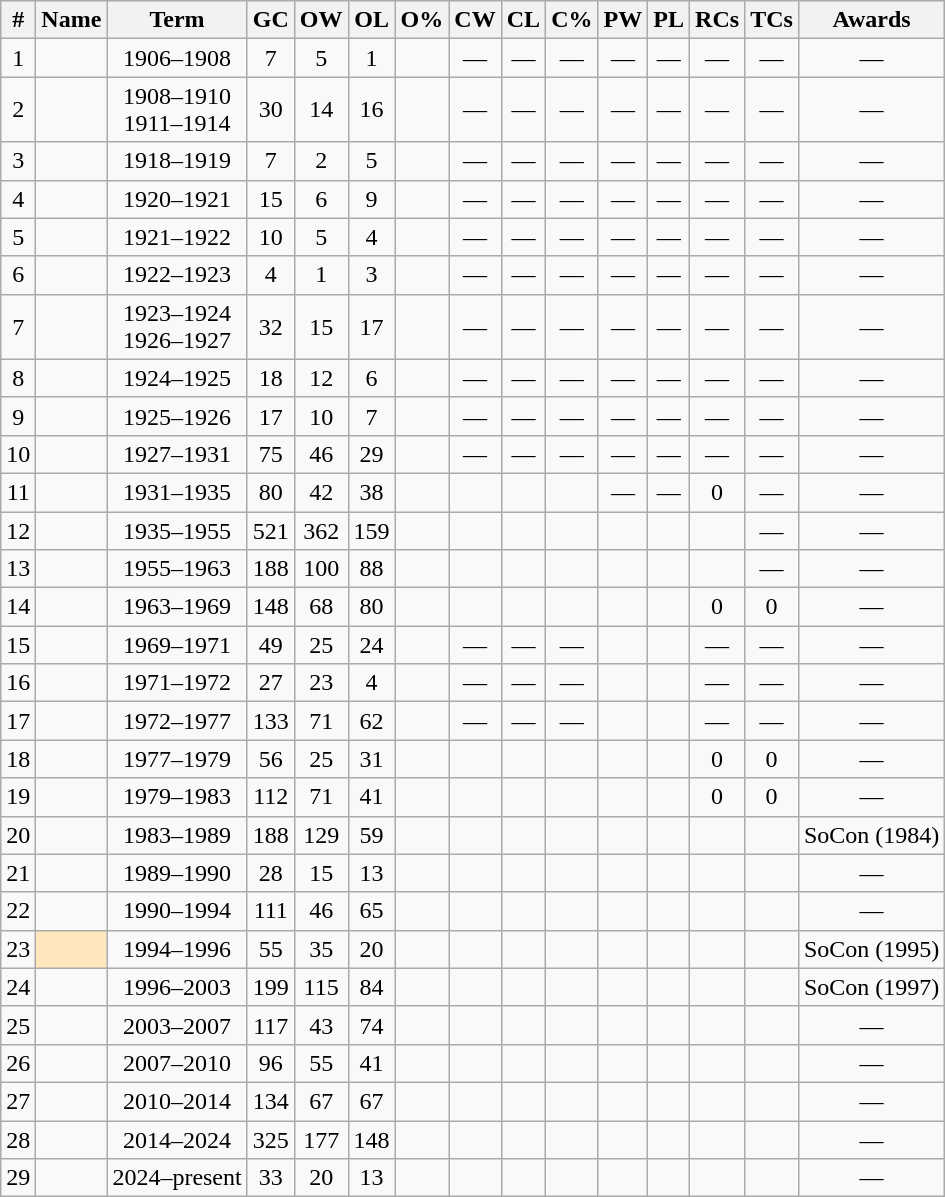<table class="wikitable sortable">
<tr>
<th>#</th>
<th>Name</th>
<th>Term</th>
<th>GC</th>
<th>OW</th>
<th>OL</th>
<th>O%</th>
<th>CW</th>
<th>CL</th>
<th>C%</th>
<th>PW</th>
<th>PL</th>
<th>RCs</th>
<th>TCs</th>
<th class="unsortable">Awards</th>
</tr>
<tr>
<td align=center>1</td>
<td></td>
<td align="center">1906–1908</td>
<td align="center">7</td>
<td align="center">5</td>
<td align="center">1</td>
<td align="center"></td>
<td align="center">—</td>
<td align="center">—</td>
<td align="center">—</td>
<td align="center">—</td>
<td align="center">—</td>
<td align="center">—</td>
<td align="center">—</td>
<td align="center">—</td>
</tr>
<tr>
<td align=center>2</td>
<td></td>
<td align="center">1908–1910<br>1911–1914</td>
<td align="center">30</td>
<td align="center">14</td>
<td align="center">16</td>
<td align="center"></td>
<td align="center">—</td>
<td align="center">—</td>
<td align="center">—</td>
<td align="center">—</td>
<td align="center">—</td>
<td align="center">—</td>
<td align="center">—</td>
<td align="center">—</td>
</tr>
<tr>
<td align=center>3</td>
<td></td>
<td align="center">1918–1919</td>
<td align="center">7</td>
<td align="center">2</td>
<td align="center">5</td>
<td align="center"></td>
<td align="center">—</td>
<td align="center">—</td>
<td align="center">—</td>
<td align="center">—</td>
<td align="center">—</td>
<td align="center">—</td>
<td align="center">—</td>
<td align="center">—</td>
</tr>
<tr>
<td align=center>4</td>
<td></td>
<td align="center">1920–1921</td>
<td align="center">15</td>
<td align="center">6</td>
<td align="center">9</td>
<td align="center"></td>
<td align="center">—</td>
<td align="center">—</td>
<td align="center">—</td>
<td align="center">—</td>
<td align="center">—</td>
<td align="center">—</td>
<td align="center">—</td>
<td align="center">—</td>
</tr>
<tr>
<td align=center>5</td>
<td></td>
<td align="center">1921–1922</td>
<td align="center">10</td>
<td align="center">5</td>
<td align="center">4</td>
<td align="center"></td>
<td align="center">—</td>
<td align="center">—</td>
<td align="center">—</td>
<td align="center">—</td>
<td align="center">—</td>
<td align="center">—</td>
<td align="center">—</td>
<td align="center">—</td>
</tr>
<tr>
<td align=center>6</td>
<td></td>
<td align="center">1922–1923</td>
<td align="center">4</td>
<td align="center">1</td>
<td align="center">3</td>
<td align="center"></td>
<td align="center">—</td>
<td align="center">—</td>
<td align="center">—</td>
<td align="center">—</td>
<td align="center">—</td>
<td align="center">—</td>
<td align="center">—</td>
<td align="center">—</td>
</tr>
<tr>
<td align=center>7</td>
<td></td>
<td align="center">1923–1924<br>1926–1927</td>
<td align="center">32</td>
<td align="center">15</td>
<td align="center">17</td>
<td align="center"></td>
<td align="center">—</td>
<td align="center">—</td>
<td align="center">—</td>
<td align="center">—</td>
<td align="center">—</td>
<td align="center">—</td>
<td align="center">—</td>
<td align="center">—</td>
</tr>
<tr>
<td align=center>8</td>
<td></td>
<td align="center">1924–1925</td>
<td align="center">18</td>
<td align="center">12</td>
<td align="center">6</td>
<td align="center"></td>
<td align="center">—</td>
<td align="center">—</td>
<td align="center">—</td>
<td align="center">—</td>
<td align="center">—</td>
<td align="center">—</td>
<td align="center">—</td>
<td align="center">—</td>
</tr>
<tr>
<td align=center>9</td>
<td></td>
<td align="center">1925–1926</td>
<td align="center">17</td>
<td align="center">10</td>
<td align="center">7</td>
<td align="center"></td>
<td align="center">—</td>
<td align="center">—</td>
<td align="center">—</td>
<td align="center">—</td>
<td align="center">—</td>
<td align="center">—</td>
<td align="center">—</td>
<td align="center">—</td>
</tr>
<tr>
<td align=center>10</td>
<td></td>
<td align="center">1927–1931</td>
<td align="center">75</td>
<td align="center">46</td>
<td align="center">29</td>
<td align="center"></td>
<td align="center">—</td>
<td align="center">—</td>
<td align="center">—</td>
<td align="center">—</td>
<td align="center">—</td>
<td align="center">—</td>
<td align="center">—</td>
<td align="center">—</td>
</tr>
<tr>
<td align=center>11</td>
<td></td>
<td align="center">1931–1935</td>
<td align="center">80</td>
<td align="center">42</td>
<td align="center">38</td>
<td align="center"></td>
<td align="center"></td>
<td align="center"></td>
<td align="center"></td>
<td align="center">—</td>
<td align="center">—</td>
<td align="center">0</td>
<td align="center">—</td>
<td align="center">—</td>
</tr>
<tr>
<td align=center>12</td>
<td></td>
<td align="center">1935–1955</td>
<td align="center">521</td>
<td align="center">362</td>
<td align="center">159</td>
<td align="center"></td>
<td align="center"></td>
<td align="center"></td>
<td align="center"></td>
<td align="center"></td>
<td align="center"></td>
<td align="center"></td>
<td align="center">—</td>
<td align="center">—</td>
</tr>
<tr>
<td align=center>13</td>
<td></td>
<td align="center">1955–1963</td>
<td align="center">188</td>
<td align="center">100</td>
<td align="center">88</td>
<td align="center"></td>
<td align="center"></td>
<td align="center"></td>
<td align="center"></td>
<td align="center"></td>
<td align="center"></td>
<td align="center"></td>
<td align="center">—</td>
<td align="center">—</td>
</tr>
<tr>
<td align=center>14</td>
<td></td>
<td align="center">1963–1969</td>
<td align="center">148</td>
<td align="center">68</td>
<td align="center">80</td>
<td align="center"></td>
<td align="center"></td>
<td align="center"></td>
<td align="center"></td>
<td align="center"></td>
<td align="center"></td>
<td align="center">0</td>
<td align="center">0</td>
<td align="center">—</td>
</tr>
<tr>
<td align=center>15</td>
<td></td>
<td align="center">1969–1971</td>
<td align="center">49</td>
<td align="center">25</td>
<td align="center">24</td>
<td align="center"></td>
<td align="center">—</td>
<td align="center">—</td>
<td align="center">—</td>
<td align="center"></td>
<td align="center"></td>
<td align="center">—</td>
<td align="center">—</td>
<td align="center">—</td>
</tr>
<tr>
<td align=center>16</td>
<td></td>
<td align="center">1971–1972</td>
<td align="center">27</td>
<td align="center">23</td>
<td align="center">4</td>
<td align="center"></td>
<td align="center">—</td>
<td align="center">—</td>
<td align="center">—</td>
<td align="center"></td>
<td align="center"></td>
<td align="center">—</td>
<td align="center">—</td>
<td align="center">—</td>
</tr>
<tr>
<td align=center>17</td>
<td></td>
<td align="center">1972–1977</td>
<td align="center">133</td>
<td align="center">71</td>
<td align="center">62</td>
<td align="center"></td>
<td align="center">—</td>
<td align="center">—</td>
<td align="center">—</td>
<td align="center"></td>
<td align="center"></td>
<td align="center">—</td>
<td align="center">—</td>
<td align="center">—</td>
</tr>
<tr>
<td align=center>18</td>
<td></td>
<td align="center">1977–1979</td>
<td align="center">56</td>
<td align="center">25</td>
<td align="center">31</td>
<td align="center"></td>
<td align="center"></td>
<td align="center"></td>
<td align="center"></td>
<td align="center"></td>
<td align="center"></td>
<td align="center">0</td>
<td align="center">0</td>
<td align="center">—</td>
</tr>
<tr>
<td align=center>19</td>
<td></td>
<td align="center">1979–1983</td>
<td align="center">112</td>
<td align="center">71</td>
<td align="center">41</td>
<td align="center"></td>
<td align="center"></td>
<td align="center"></td>
<td align="center"></td>
<td align="center"></td>
<td align="center"></td>
<td align="center">0</td>
<td align="center">0</td>
<td align="center">—</td>
</tr>
<tr>
<td align=center>20</td>
<td></td>
<td align="center">1983–1989</td>
<td align="center">188</td>
<td align="center">129</td>
<td align="center">59</td>
<td align="center"></td>
<td align="center"></td>
<td align="center"></td>
<td align="center"></td>
<td align="center"></td>
<td align="center"></td>
<td align="center"></td>
<td align="center"></td>
<td align="center">SoCon (1984)</td>
</tr>
<tr>
<td align=center>21</td>
<td></td>
<td align="center">1989–1990</td>
<td align="center">28</td>
<td align="center">15</td>
<td align="center">13</td>
<td align="center"></td>
<td align="center"></td>
<td align="center"></td>
<td align="center"></td>
<td align="center"></td>
<td align="center"></td>
<td align="center"></td>
<td align="center"></td>
<td align="center">—</td>
</tr>
<tr>
<td align=center>22</td>
<td></td>
<td align="center">1990–1994</td>
<td align="center">111</td>
<td align="center">46</td>
<td align="center">65</td>
<td align="center"></td>
<td align="center"></td>
<td align="center"></td>
<td align="center"></td>
<td align="center"></td>
<td align="center"></td>
<td align="center"></td>
<td align="center"></td>
<td align="center">—</td>
</tr>
<tr>
<td align=center>23</td>
<td bgcolor="#FFE6BD"><sup></sup></td>
<td align="center">1994–1996</td>
<td align="center">55</td>
<td align="center">35</td>
<td align="center">20</td>
<td align="center"></td>
<td align="center"></td>
<td align="center"></td>
<td align="center"></td>
<td align="center"></td>
<td align="center"></td>
<td align="center"></td>
<td align="center"></td>
<td align="center">SoCon (1995)</td>
</tr>
<tr>
<td align=center>24</td>
<td></td>
<td align="center">1996–2003</td>
<td align="center">199</td>
<td align="center">115</td>
<td align="center">84</td>
<td align="center"></td>
<td align="center"></td>
<td align="center"></td>
<td align="center"></td>
<td align="center"></td>
<td align="center"></td>
<td align="center"></td>
<td align="center"></td>
<td align="center">SoCon (1997)</td>
</tr>
<tr>
<td align=center>25</td>
<td></td>
<td align="center">2003–2007</td>
<td align="center">117</td>
<td align="center">43</td>
<td align="center">74</td>
<td align="center"></td>
<td align="center"></td>
<td align="center"></td>
<td align="center"></td>
<td align="center"></td>
<td align="center"></td>
<td align="center"></td>
<td align="center"></td>
<td align="center">—</td>
</tr>
<tr>
<td align=center>26</td>
<td></td>
<td align="center">2007–2010</td>
<td align="center">96</td>
<td align="center">55</td>
<td align="center">41</td>
<td align="center"></td>
<td align="center"></td>
<td align="center"></td>
<td align="center"></td>
<td align="center"></td>
<td align="center"></td>
<td align="center"></td>
<td align="center"></td>
<td align="center">—</td>
</tr>
<tr>
<td align=center>27</td>
<td></td>
<td align="center">2010–2014</td>
<td align="center">134</td>
<td align="center">67</td>
<td align="center">67</td>
<td align="center"></td>
<td align="center"></td>
<td align="center"></td>
<td align="center"></td>
<td align="center"></td>
<td align="center"></td>
<td align="center"></td>
<td align="center"></td>
<td align="center">—</td>
</tr>
<tr>
<td align=center>28</td>
<td></td>
<td align="center">2014–2024</td>
<td align="center">325</td>
<td align="center">177</td>
<td align="center">148</td>
<td align="center"></td>
<td align="center"></td>
<td align="center"></td>
<td align="center"></td>
<td align="center"></td>
<td align="center"></td>
<td align="center"></td>
<td align="center"></td>
<td align="center">—</td>
</tr>
<tr>
<td align=center>29</td>
<td></td>
<td align="center">2024–present</td>
<td align="center">33</td>
<td align="center">20</td>
<td align="center">13</td>
<td align="center"></td>
<td align="center"></td>
<td align="center"></td>
<td align="center"></td>
<td align="center"></td>
<td align="center"></td>
<td align="center"></td>
<td align="center"></td>
<td align="center">—</td>
</tr>
</table>
